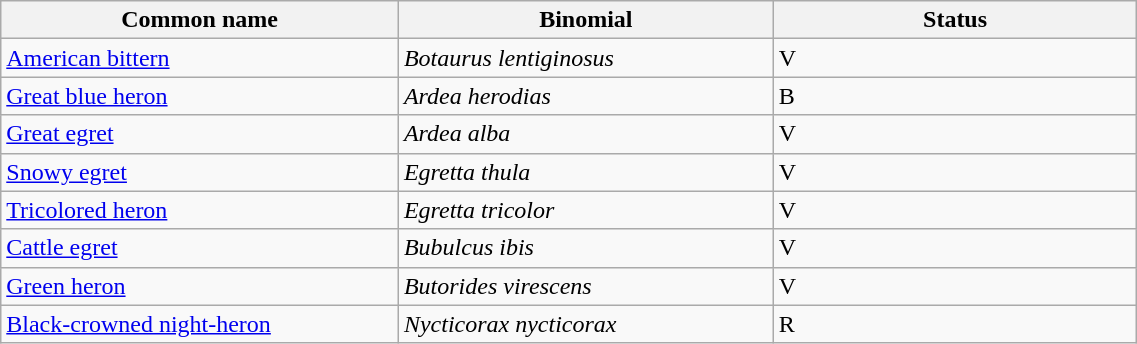<table width=60% class="wikitable">
<tr>
<th width=35%>Common name</th>
<th width=33%>Binomial</th>
<th width=32%>Status</th>
</tr>
<tr>
<td><a href='#'>American bittern</a></td>
<td><em>Botaurus lentiginosus</em></td>
<td>V</td>
</tr>
<tr>
<td><a href='#'>Great blue heron</a></td>
<td><em>Ardea herodias</em></td>
<td>B</td>
</tr>
<tr>
<td><a href='#'>Great egret</a></td>
<td><em>Ardea alba</em></td>
<td>V</td>
</tr>
<tr>
<td><a href='#'>Snowy egret</a></td>
<td><em>Egretta thula</em></td>
<td>V</td>
</tr>
<tr>
<td><a href='#'>Tricolored heron</a></td>
<td><em>Egretta tricolor</em></td>
<td>V</td>
</tr>
<tr>
<td><a href='#'>Cattle egret</a></td>
<td><em>Bubulcus ibis</em></td>
<td>V</td>
</tr>
<tr>
<td><a href='#'>Green heron</a></td>
<td><em>Butorides virescens</em></td>
<td>V</td>
</tr>
<tr>
<td><a href='#'>Black-crowned night-heron</a></td>
<td><em>Nycticorax nycticorax</em></td>
<td>R</td>
</tr>
</table>
